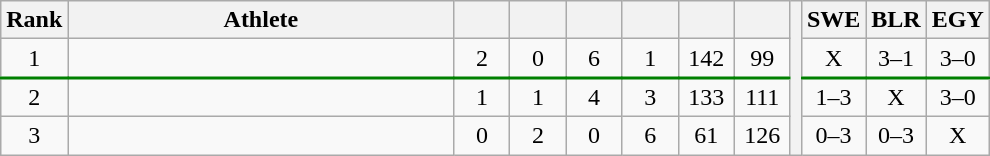<table class="wikitable" style="text-align:center">
<tr>
<th>Rank</th>
<th width=250>Athlete</th>
<th width=30></th>
<th width=30></th>
<th width=30></th>
<th width=30></th>
<th width=30></th>
<th width=30></th>
<th rowspan=4></th>
<th width=30>SWE</th>
<th width=30>BLR</th>
<th width=30>EGY</th>
</tr>
<tr style="border-bottom:2px solid green;">
<td>1</td>
<td align=left></td>
<td>2</td>
<td>0</td>
<td>6</td>
<td>1</td>
<td>142</td>
<td>99</td>
<td>X</td>
<td>3–1</td>
<td>3–0</td>
</tr>
<tr>
<td>2</td>
<td align=left></td>
<td>1</td>
<td>1</td>
<td>4</td>
<td>3</td>
<td>133</td>
<td>111</td>
<td>1–3</td>
<td>X</td>
<td>3–0</td>
</tr>
<tr>
<td>3</td>
<td align=left></td>
<td>0</td>
<td>2</td>
<td>0</td>
<td>6</td>
<td>61</td>
<td>126</td>
<td>0–3</td>
<td>0–3</td>
<td>X</td>
</tr>
</table>
